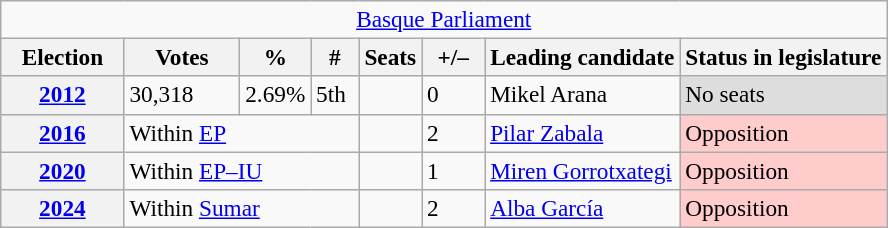<table class="wikitable" style="font-size:97%; text-align:left;">
<tr>
<td colspan="8" align="center"><a href='#'>Basque Parliament</a></td>
</tr>
<tr>
<th width="75">Election</th>
<th width="70">Votes</th>
<th width="35">%</th>
<th width="25">#</th>
<th>Seats</th>
<th width="35">+/–</th>
<th>Leading candidate</th>
<th>Status in legislature</th>
</tr>
<tr>
<th><a href='#'>2012</a></th>
<td>30,318</td>
<td>2.69%</td>
<td>5th</td>
<td></td>
<td>0</td>
<td>Mikel Arana</td>
<td style="background:#ddd;">No seats</td>
</tr>
<tr>
<th><a href='#'>2016</a></th>
<td colspan="3">Within <a href='#'>EP</a></td>
<td></td>
<td>2</td>
<td><a href='#'>Pilar Zabala</a></td>
<td style="background:#fcc;">Opposition</td>
</tr>
<tr>
<th><a href='#'>2020</a></th>
<td colspan="3">Within <a href='#'>EP–IU</a></td>
<td></td>
<td>1</td>
<td><a href='#'>Miren Gorrotxategi</a></td>
<td style="background:#fcc;">Opposition</td>
</tr>
<tr>
<th><a href='#'>2024</a></th>
<td colspan="3">Within <a href='#'>Sumar</a></td>
<td></td>
<td>2</td>
<td><a href='#'>Alba García</a></td>
<td style="background:#fcc;">Opposition</td>
</tr>
</table>
